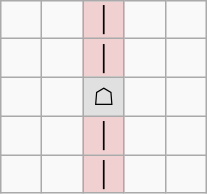<table border="1" class="wikitable">
<tr align=center>
<td width="20"> </td>
<td width="20"> </td>
<td width="20" style="background:#f0d0d0;">│</td>
<td width="20"> </td>
<td width="20"> </td>
</tr>
<tr align=center>
<td> </td>
<td> </td>
<td style="background:#f0d0d0;">│</td>
<td> </td>
<td> </td>
</tr>
<tr align=center>
<td> </td>
<td> </td>
<td style="background:#e0e0e0;">☖</td>
<td> </td>
<td> </td>
</tr>
<tr align=center>
<td> </td>
<td> </td>
<td style="background:#f0d0d0;">│</td>
<td> </td>
<td> </td>
</tr>
<tr align=center>
<td> </td>
<td> </td>
<td style="background:#f0d0d0;">│</td>
<td> </td>
<td> </td>
</tr>
</table>
